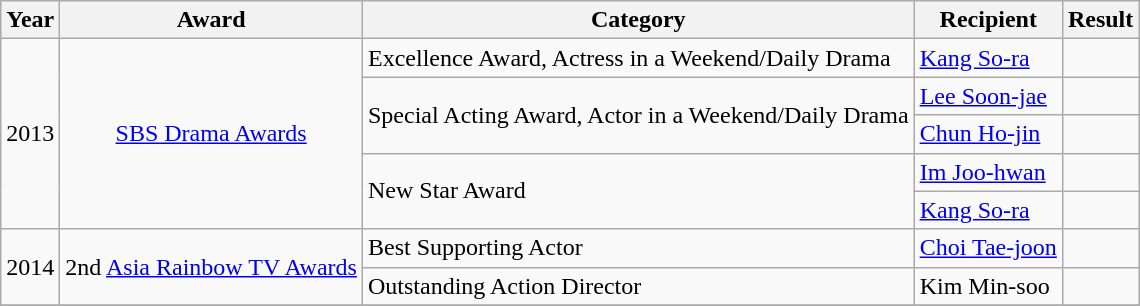<table class="wikitable">
<tr>
<th>Year</th>
<th>Award</th>
<th>Category</th>
<th>Recipient</th>
<th>Result</th>
</tr>
<tr>
<td rowspan=5>2013</td>
<td rowspan=5 style="text-align:center;"><a href='#'>SBS Drama Awards</a></td>
<td>Excellence Award, Actress in a Weekend/Daily Drama</td>
<td><a href='#'>Kang So-ra</a></td>
<td></td>
</tr>
<tr>
<td rowspan=2>Special Acting Award, Actor in a Weekend/Daily Drama</td>
<td><a href='#'>Lee Soon-jae</a></td>
<td></td>
</tr>
<tr>
<td><a href='#'>Chun Ho-jin</a></td>
<td></td>
</tr>
<tr>
<td rowspan=2>New Star Award</td>
<td><a href='#'>Im Joo-hwan</a></td>
<td></td>
</tr>
<tr>
<td><a href='#'>Kang So-ra</a></td>
<td></td>
</tr>
<tr>
<td rowspan=2>2014</td>
<td rowspan=2 style="text-align:center;">2nd <a href='#'>Asia Rainbow TV Awards</a></td>
<td>Best Supporting Actor</td>
<td><a href='#'>Choi Tae-joon</a></td>
<td></td>
</tr>
<tr>
<td>Outstanding Action Director</td>
<td>Kim Min-soo</td>
<td></td>
</tr>
<tr>
</tr>
</table>
